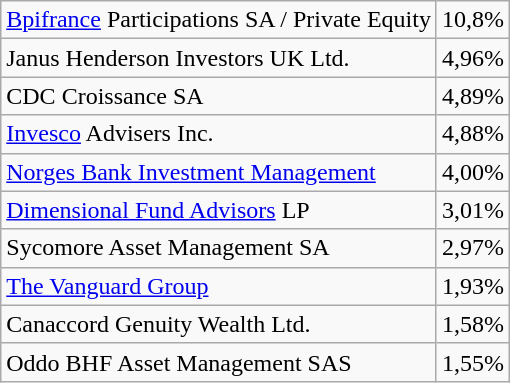<table class="wikitable">
<tr>
<td><a href='#'>Bpifrance</a> Participations SA / Private Equity</td>
<td>10,8%</td>
</tr>
<tr>
<td>Janus Henderson Investors UK Ltd.</td>
<td>4,96%</td>
</tr>
<tr>
<td>CDC Croissance SA</td>
<td>4,89%</td>
</tr>
<tr>
<td><a href='#'>Invesco</a> Advisers Inc.</td>
<td>4,88%</td>
</tr>
<tr>
<td><a href='#'>Norges Bank Investment Management</a></td>
<td>4,00%</td>
</tr>
<tr>
<td><a href='#'>Dimensional Fund Advisors</a> LP</td>
<td>3,01%</td>
</tr>
<tr>
<td>Sycomore Asset Management SA</td>
<td>2,97%</td>
</tr>
<tr>
<td><a href='#'>The Vanguard Group</a></td>
<td>1,93%</td>
</tr>
<tr>
<td>Canaccord Genuity Wealth Ltd.</td>
<td>1,58%</td>
</tr>
<tr>
<td>Oddo BHF Asset Management SAS</td>
<td>1,55%</td>
</tr>
</table>
